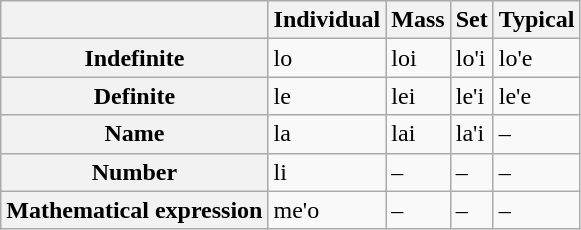<table class="wikitable">
<tr>
<th></th>
<th><span>Individual</span></th>
<th><span>Mass</span></th>
<th><span>Set</span></th>
<th><span>Typical</span></th>
</tr>
<tr>
<th>Indefinite</th>
<td>lo</td>
<td>loi</td>
<td>lo'i</td>
<td>lo'e</td>
</tr>
<tr>
<th>Definite</th>
<td>le</td>
<td>lei</td>
<td>le'i</td>
<td>le'e</td>
</tr>
<tr>
<th>Name</th>
<td>la</td>
<td>lai</td>
<td>la'i</td>
<td>–</td>
</tr>
<tr>
<th>Number</th>
<td>li</td>
<td>–</td>
<td>–</td>
<td>–</td>
</tr>
<tr>
<th>Mathematical expression</th>
<td>me'o</td>
<td>–</td>
<td>–</td>
<td>–</td>
</tr>
</table>
